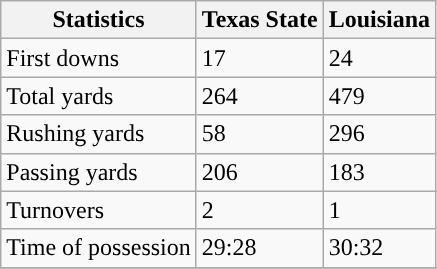<table class="wikitable">
<tr>
<th>Statistics</th>
<th>Texas State</th>
<th>Louisiana</th>
</tr>
<tr>
<td>First downs</td>
<td>17</td>
<td>24</td>
</tr>
<tr>
<td>Total yards</td>
<td>264</td>
<td>479</td>
</tr>
<tr>
<td>Rushing yards</td>
<td>58</td>
<td>296</td>
</tr>
<tr>
<td>Passing yards</td>
<td>206</td>
<td>183</td>
</tr>
<tr>
<td>Turnovers</td>
<td>2</td>
<td>1</td>
</tr>
<tr>
<td>Time of possession</td>
<td>29:28</td>
<td>30:32</td>
</tr>
<tr>
</tr>
</table>
